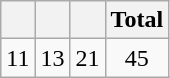<table class="wikitable">
<tr>
<th></th>
<th></th>
<th></th>
<th>Total</th>
</tr>
<tr style="text-align:center;">
<td>11</td>
<td>13</td>
<td>21</td>
<td>45</td>
</tr>
</table>
